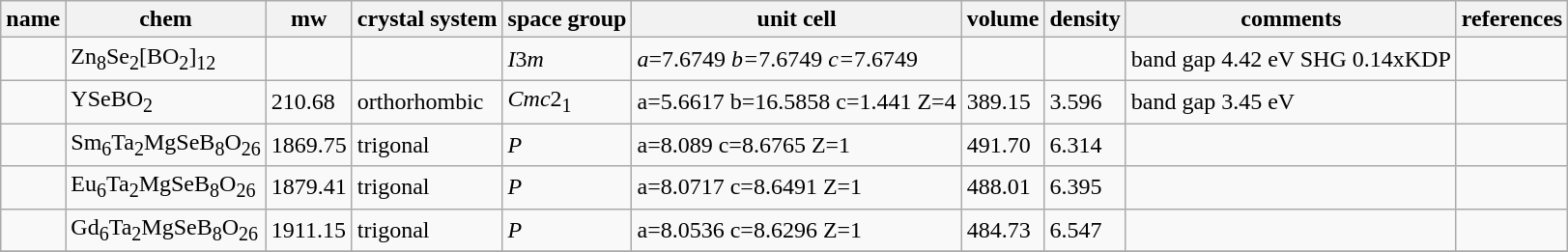<table class="wikitable">
<tr>
<th>name</th>
<th>chem</th>
<th>mw</th>
<th>crystal system</th>
<th>space group</th>
<th>unit cell</th>
<th>volume</th>
<th>density</th>
<th>comments</th>
<th>references</th>
</tr>
<tr>
<td></td>
<td>Zn<sub>8</sub>Se<sub>2</sub>[BO<sub>2</sub>]<sub>12</sub></td>
<td></td>
<td></td>
<td><em>I</em>3<em>m</em></td>
<td><em>a</em>=7.6749 <em>b=</em>7.6749 <em>c=</em>7.6749</td>
<td></td>
<td></td>
<td>band gap 4.42 eV SHG 0.14xKDP</td>
<td></td>
</tr>
<tr>
<td></td>
<td>YSeBO<sub>2</sub></td>
<td>210.68</td>
<td>orthorhombic</td>
<td><em>Cmc</em>2<sub>1</sub></td>
<td>a=5.6617 b=16.5858 c=1.441 Z=4</td>
<td>389.15</td>
<td>3.596</td>
<td>band gap 3.45 eV</td>
<td></td>
</tr>
<tr>
<td></td>
<td>Sm<sub>6</sub>Ta<sub>2</sub>MgSeB<sub>8</sub>O<sub>26</sub></td>
<td>1869.75</td>
<td>trigonal</td>
<td><em>P</em></td>
<td>a=8.089 c=8.6765 Z=1</td>
<td>491.70</td>
<td>6.314</td>
<td></td>
<td></td>
</tr>
<tr>
<td></td>
<td>Eu<sub>6</sub>Ta<sub>2</sub>MgSeB<sub>8</sub>O<sub>26</sub></td>
<td>1879.41</td>
<td>trigonal</td>
<td><em>P</em></td>
<td>a=8.0717 c=8.6491 Z=1</td>
<td>488.01</td>
<td>6.395</td>
<td></td>
<td></td>
</tr>
<tr>
<td></td>
<td>Gd<sub>6</sub>Ta<sub>2</sub>MgSeB<sub>8</sub>O<sub>26</sub></td>
<td>1911.15</td>
<td>trigonal</td>
<td><em>P</em></td>
<td>a=8.0536 c=8.6296 Z=1</td>
<td>484.73</td>
<td>6.547</td>
<td></td>
<td></td>
</tr>
<tr>
</tr>
</table>
